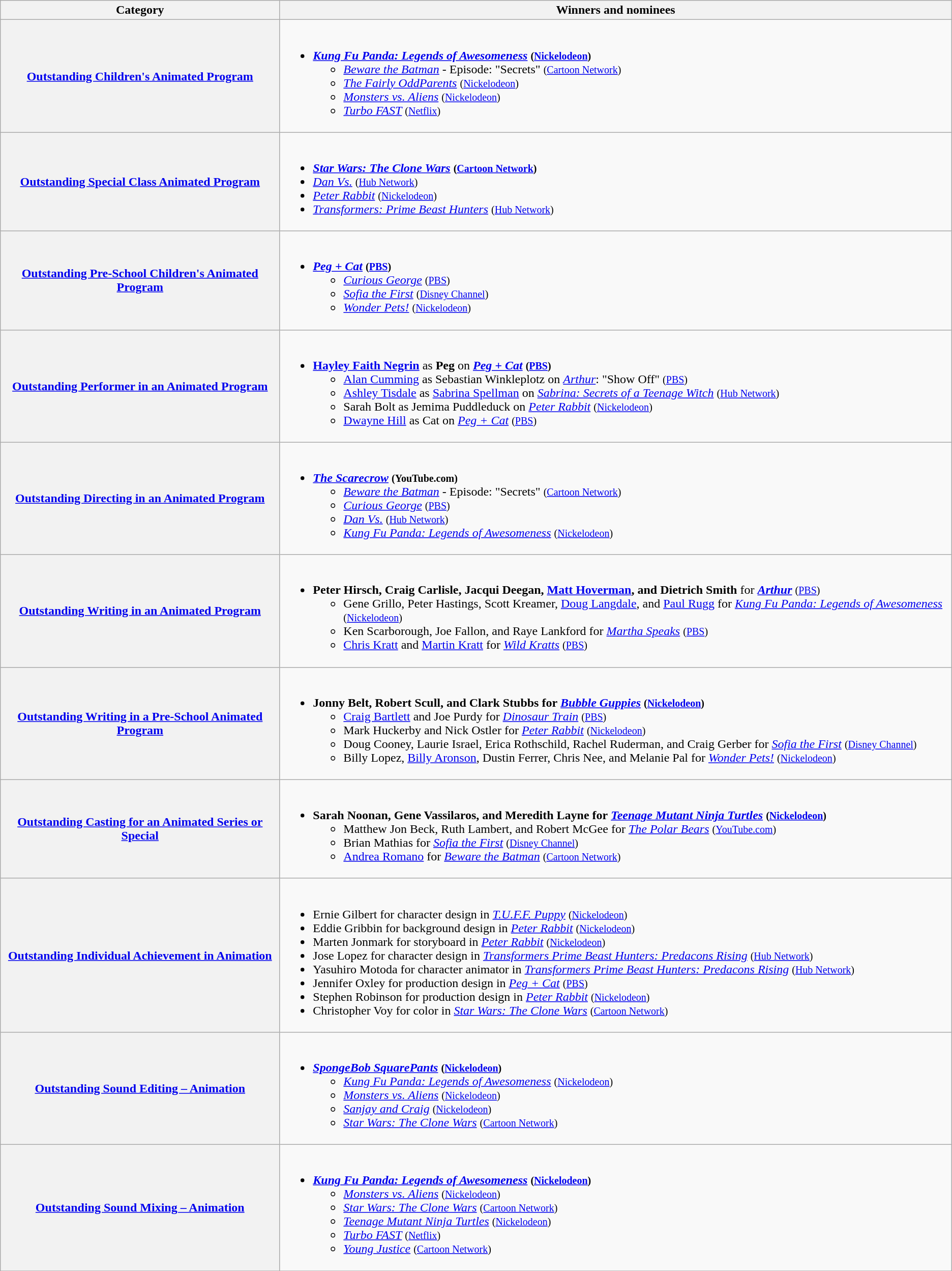<table class="wikitable sortable">
<tr>
<th scope="col">Category</th>
<th scope="col">Winners and nominees</th>
</tr>
<tr>
<th scope="row"><a href='#'>Outstanding Children's Animated Program</a></th>
<td><br><ul><li><strong><em><a href='#'>Kung Fu Panda: Legends of Awesomeness</a></em></strong> <small><strong>(<a href='#'>Nickelodeon</a>)</strong></small><ul><li><em><a href='#'>Beware the Batman</a></em> - Episode: "Secrets" <small>(<a href='#'>Cartoon Network</a>)</small></li><li><em><a href='#'>The Fairly OddParents</a></em> <small>(<a href='#'>Nickelodeon</a>)</small></li><li><em><a href='#'>Monsters vs. Aliens</a></em> <small>(<a href='#'>Nickelodeon</a>)</small></li><li><em><a href='#'>Turbo FAST</a></em> <small>(<a href='#'>Netflix</a>)</small></li></ul></li></ul></td>
</tr>
<tr>
<th scope="row"><a href='#'>Outstanding Special Class Animated Program</a></th>
<td><br><ul><li><strong><em><a href='#'>Star Wars: The Clone Wars</a></em></strong> <small><strong>(<a href='#'>Cartoon Network</a>)</strong></small></li><li><em><a href='#'>Dan Vs.</a></em> <small>(<a href='#'>Hub Network</a>)</small></li><li><em><a href='#'>Peter Rabbit</a></em> <small>(<a href='#'>Nickelodeon</a>)</small></li><li><em><a href='#'>Transformers: Prime Beast Hunters</a></em> <small>(<a href='#'>Hub Network</a>)</small></li></ul></td>
</tr>
<tr>
<th scope="row"><a href='#'>Outstanding Pre-School Children's Animated Program</a></th>
<td><br><ul><li><strong><em><a href='#'>Peg + Cat</a></em></strong> <small><strong>(<a href='#'>PBS</a>)</strong></small><ul><li><em><a href='#'>Curious George</a></em> <small>(<a href='#'>PBS</a>)</small></li><li><em><a href='#'>Sofia the First</a></em> <small>(<a href='#'>Disney Channel</a>)</small></li><li><em><a href='#'>Wonder Pets!</a></em> <small>(<a href='#'>Nickelodeon</a>)</small></li></ul></li></ul></td>
</tr>
<tr>
<th scope="row"><a href='#'>Outstanding Performer in an Animated Program</a></th>
<td><br><ul><li><strong><a href='#'>Hayley Faith Negrin</a></strong> as <strong>Peg</strong> on <strong><em><a href='#'>Peg + Cat</a></em></strong> <small><strong>(<a href='#'>PBS</a>)</strong></small><ul><li><a href='#'>Alan Cumming</a> as Sebastian Winkleplotz on <em><a href='#'>Arthur</a></em>: "Show Off" <small>(<a href='#'>PBS</a>)</small></li><li><a href='#'>Ashley Tisdale</a> as <a href='#'>Sabrina Spellman</a> on <em><a href='#'>Sabrina: Secrets of a Teenage Witch</a></em> <small>(<a href='#'>Hub Network</a>)</small></li><li>Sarah Bolt as Jemima Puddleduck on <em><a href='#'>Peter Rabbit</a></em> <small>(<a href='#'>Nickelodeon</a>)</small></li><li><a href='#'>Dwayne Hill</a> as Cat on <em><a href='#'>Peg + Cat</a></em> <small>(<a href='#'>PBS</a>)</small></li></ul></li></ul></td>
</tr>
<tr>
<th scope="row"><a href='#'>Outstanding Directing in an Animated Program</a></th>
<td><br><ul><li><strong><em><a href='#'>The Scarecrow</a></em></strong> <small><strong>(YouTube.com)</strong></small><ul><li><em><a href='#'>Beware the Batman</a></em> - Episode: "Secrets" <small>(<a href='#'>Cartoon Network</a>)</small></li><li><em><a href='#'>Curious George</a></em> <small>(<a href='#'>PBS</a>)</small></li><li><em><a href='#'>Dan Vs.</a></em> <small>(<a href='#'>Hub Network</a>)</small></li><li><em><a href='#'>Kung Fu Panda: Legends of Awesomeness</a></em> <small>(<a href='#'>Nickelodeon</a>)</small></li></ul></li></ul></td>
</tr>
<tr>
<th scope="row"><a href='#'>Outstanding Writing in an Animated Program</a></th>
<td><br><ul><li><strong>Peter Hirsch, Craig Carlisle, Jacqui Deegan, <a href='#'>Matt Hoverman</a>, and Dietrich Smith</strong> for <strong><em><a href='#'>Arthur</a></em></strong> <small>(<a href='#'>PBS</a>)</small><ul><li>Gene Grillo, Peter Hastings, Scott Kreamer, <a href='#'>Doug Langdale</a>, and <a href='#'>Paul Rugg</a> for <em><a href='#'>Kung Fu Panda: Legends of Awesomeness</a></em> <small>(<a href='#'>Nickelodeon</a>)</small></li><li>Ken Scarborough, Joe Fallon, and Raye Lankford for <em><a href='#'>Martha Speaks</a></em> <small>(<a href='#'>PBS</a>)</small></li><li><a href='#'>Chris Kratt</a> and <a href='#'>Martin Kratt</a> for <em><a href='#'>Wild Kratts</a></em> <small>(<a href='#'>PBS</a>)</small></li></ul></li></ul></td>
</tr>
<tr>
<th scope="row"><a href='#'>Outstanding Writing in a Pre-School Animated Program</a></th>
<td><br><ul><li><strong>Jonny Belt, Robert Scull, and Clark Stubbs for</strong> <strong><em><a href='#'>Bubble Guppies</a></em></strong> <small><strong>(<a href='#'>Nickelodeon</a>)</strong></small><ul><li><a href='#'>Craig Bartlett</a> and Joe Purdy for <em><a href='#'>Dinosaur Train</a></em> <small>(<a href='#'>PBS</a>)</small></li><li>Mark Huckerby and Nick Ostler for <em><a href='#'>Peter Rabbit</a></em> <small>(<a href='#'>Nickelodeon</a>)</small></li><li>Doug Cooney, Laurie Israel, Erica Rothschild, Rachel Ruderman, and Craig Gerber for <em><a href='#'>Sofia the First</a></em> <small>(<a href='#'>Disney Channel</a>)</small></li><li>Billy Lopez, <a href='#'>Billy Aronson</a>, Dustin Ferrer, Chris Nee, and Melanie Pal for <em><a href='#'>Wonder Pets!</a></em> <small>(<a href='#'>Nickelodeon</a>)</small></li></ul></li></ul></td>
</tr>
<tr>
<th scope="row"><a href='#'>Outstanding Casting for an Animated Series or Special</a></th>
<td><br><ul><li><strong>Sarah Noonan, Gene Vassilaros, and Meredith Layne for</strong> <strong><em><a href='#'>Teenage Mutant Ninja Turtles</a></em></strong> <small><strong>(<a href='#'>Nickelodeon</a>)</strong></small><ul><li>Matthew Jon Beck, Ruth Lambert, and Robert McGee for <em><a href='#'>The Polar Bears</a></em> <small>(<a href='#'>YouTube.com</a>)</small></li><li>Brian Mathias for <em><a href='#'>Sofia the First</a></em> <small>(<a href='#'>Disney Channel</a>)</small></li><li><a href='#'>Andrea Romano</a> for <em><a href='#'>Beware the Batman</a></em> <small>(<a href='#'>Cartoon Network</a>)</small></li></ul></li></ul></td>
</tr>
<tr>
<th scope="row"><a href='#'>Outstanding Individual Achievement in Animation</a></th>
<td><br><ul><li>Ernie Gilbert for character design in <em><a href='#'>T.U.F.F. Puppy</a></em> <small>(<a href='#'>Nickelodeon</a>)</small></li><li>Eddie Gribbin for background design in <em><a href='#'>Peter Rabbit</a></em> <small>(<a href='#'>Nickelodeon</a>)</small></li><li>Marten Jonmark for storyboard in <em><a href='#'>Peter Rabbit</a></em> <small>(<a href='#'>Nickelodeon</a>)</small></li><li>Jose Lopez for character design in <em><a href='#'>Transformers Prime Beast Hunters: Predacons Rising</a></em> <small>(<a href='#'>Hub Network</a>)</small></li><li>Yasuhiro Motoda for character animator in <em><a href='#'>Transformers Prime Beast Hunters: Predacons Rising</a></em> <small>(<a href='#'>Hub Network</a>)</small></li><li>Jennifer Oxley for production design in <em><a href='#'>Peg + Cat</a></em> <small>(<a href='#'>PBS</a>)</small></li><li>Stephen Robinson for production design in <em><a href='#'>Peter Rabbit</a></em> <small>(<a href='#'>Nickelodeon</a>)</small></li><li>Christopher Voy for color in <em><a href='#'>Star Wars: The Clone Wars</a></em> <small>(<a href='#'>Cartoon Network</a>)</small></li></ul></td>
</tr>
<tr>
<th scope="row"><a href='#'>Outstanding Sound Editing – Animation</a></th>
<td><br><ul><li><strong><em><a href='#'>SpongeBob SquarePants</a></em></strong> <small><strong>(<a href='#'>Nickelodeon</a>)</strong></small><ul><li><em><a href='#'>Kung Fu Panda: Legends of Awesomeness</a></em> <small>(<a href='#'>Nickelodeon</a>)</small></li><li><em><a href='#'>Monsters vs. Aliens</a></em> <small>(<a href='#'>Nickelodeon</a>)</small></li><li><em><a href='#'>Sanjay and Craig</a></em> <small>(<a href='#'>Nickelodeon</a>)</small></li><li><em><a href='#'>Star Wars: The Clone Wars</a></em> <small>(<a href='#'>Cartoon Network</a>)</small></li></ul></li></ul></td>
</tr>
<tr>
<th scope="row"><a href='#'>Outstanding Sound Mixing – Animation</a></th>
<td><br><ul><li><strong><em><a href='#'>Kung Fu Panda: Legends of Awesomeness</a></em></strong> <small><strong>(<a href='#'>Nickelodeon</a>)</strong></small><ul><li><em><a href='#'>Monsters vs. Aliens</a></em> <small>(<a href='#'>Nickelodeon</a>)</small></li><li><em><a href='#'>Star Wars: The Clone Wars</a></em> <small>(<a href='#'>Cartoon Network</a>)</small></li><li><em><a href='#'>Teenage Mutant Ninja Turtles</a></em> <small>(<a href='#'>Nickelodeon</a>)</small></li><li><em><a href='#'>Turbo FAST</a></em> <small>(<a href='#'>Netflix</a>)</small></li><li><em><a href='#'>Young Justice</a></em> <small>(<a href='#'>Cartoon Network</a>)</small></li></ul></li></ul></td>
</tr>
<tr>
</tr>
</table>
